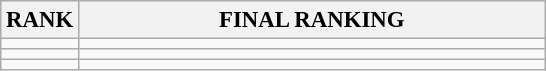<table class="wikitable" style="font-size:95%;">
<tr>
<th>RANK</th>
<th align="left" style="width: 20em">FINAL RANKING</th>
</tr>
<tr>
<td align="center"></td>
<td></td>
</tr>
<tr>
<td align="center"></td>
<td></td>
</tr>
<tr>
<td align="center"></td>
<td></td>
</tr>
</table>
